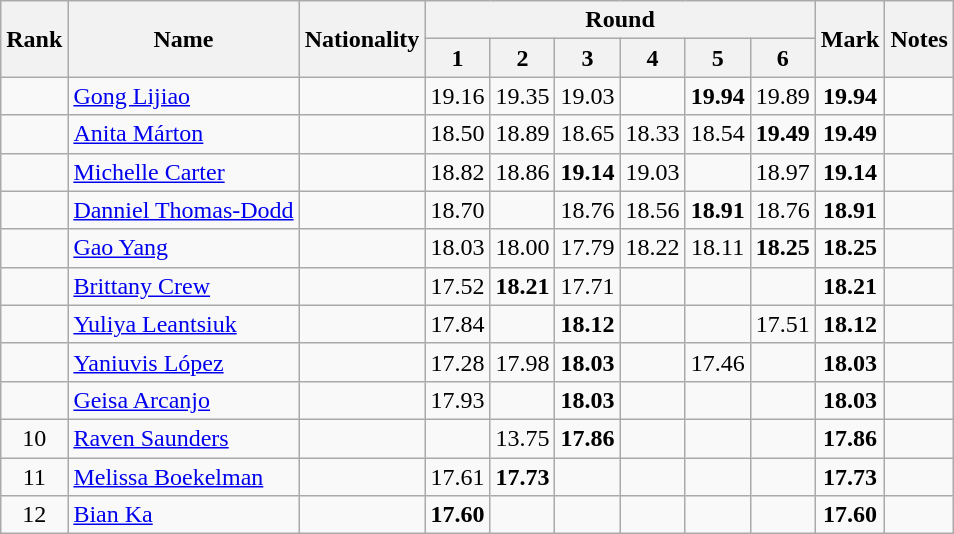<table class="wikitable sortable" style="text-align:center">
<tr>
<th rowspan=2>Rank</th>
<th rowspan=2>Name</th>
<th rowspan=2>Nationality</th>
<th colspan=6>Round</th>
<th rowspan=2>Mark</th>
<th rowspan=2>Notes</th>
</tr>
<tr>
<th>1</th>
<th>2</th>
<th>3</th>
<th>4</th>
<th>5</th>
<th>6</th>
</tr>
<tr>
<td></td>
<td style="text-align:left;"><a href='#'>Gong Lijiao</a></td>
<td style="text-align:left;"></td>
<td>19.16</td>
<td>19.35</td>
<td>19.03</td>
<td></td>
<td><strong>19.94</strong></td>
<td>19.89</td>
<td><strong>19.94 </strong></td>
<td></td>
</tr>
<tr>
<td></td>
<td style="text-align:left;"><a href='#'>Anita Márton</a></td>
<td style="text-align:left;"></td>
<td>18.50</td>
<td>18.89</td>
<td>18.65</td>
<td>18.33</td>
<td>18.54</td>
<td><strong>19.49</strong></td>
<td><strong>19.49 </strong></td>
<td></td>
</tr>
<tr>
<td></td>
<td style="text-align:left;"><a href='#'>Michelle Carter</a></td>
<td style="text-align:left;"></td>
<td>18.82</td>
<td>18.86</td>
<td><strong>19.14</strong></td>
<td>19.03</td>
<td></td>
<td>18.97</td>
<td><strong>19.14</strong></td>
<td></td>
</tr>
<tr>
<td></td>
<td style="text-align:left;"><a href='#'>Danniel Thomas-Dodd</a></td>
<td style="text-align:left;"></td>
<td>18.70</td>
<td></td>
<td>18.76</td>
<td>18.56</td>
<td><strong>18.91</strong></td>
<td>18.76</td>
<td><strong>18.91</strong></td>
<td></td>
</tr>
<tr>
<td></td>
<td style="text-align:left;"><a href='#'>Gao Yang</a></td>
<td style="text-align:left;"></td>
<td>18.03</td>
<td>18.00</td>
<td>17.79</td>
<td>18.22</td>
<td>18.11</td>
<td><strong>18.25</strong></td>
<td><strong>18.25</strong></td>
<td></td>
</tr>
<tr>
<td></td>
<td style="text-align:left;"><a href='#'>Brittany Crew</a></td>
<td style="text-align:left;"></td>
<td>17.52</td>
<td><strong>18.21</strong></td>
<td>17.71</td>
<td></td>
<td></td>
<td></td>
<td><strong>18.21</strong></td>
<td></td>
</tr>
<tr>
<td></td>
<td style="text-align:left;"><a href='#'>Yuliya Leantsiuk</a></td>
<td style="text-align:left;"></td>
<td>17.84</td>
<td></td>
<td><strong>18.12</strong></td>
<td></td>
<td></td>
<td>17.51</td>
<td><strong>18.12</strong></td>
<td></td>
</tr>
<tr>
<td></td>
<td style="text-align:left;"><a href='#'>Yaniuvis López</a></td>
<td style="text-align:left;"></td>
<td>17.28</td>
<td>17.98</td>
<td><strong>18.03</strong></td>
<td></td>
<td>17.46</td>
<td></td>
<td><strong>18.03</strong></td>
<td></td>
</tr>
<tr>
<td></td>
<td style="text-align:left;"><a href='#'>Geisa Arcanjo</a></td>
<td style="text-align:left;"></td>
<td>17.93</td>
<td></td>
<td><strong>18.03</strong></td>
<td></td>
<td></td>
<td></td>
<td><strong>18.03</strong></td>
<td></td>
</tr>
<tr>
<td>10</td>
<td style="text-align:left;"><a href='#'>Raven Saunders</a></td>
<td style="text-align:left;"></td>
<td></td>
<td>13.75</td>
<td><strong>17.86</strong></td>
<td></td>
<td></td>
<td></td>
<td><strong>17.86</strong></td>
<td></td>
</tr>
<tr>
<td>11</td>
<td style="text-align:left;"><a href='#'>Melissa Boekelman</a></td>
<td style="text-align:left;"></td>
<td>17.61</td>
<td><strong>17.73</strong></td>
<td></td>
<td></td>
<td></td>
<td></td>
<td><strong>17.73</strong></td>
<td></td>
</tr>
<tr>
<td>12</td>
<td style="text-align:left;"><a href='#'>Bian Ka</a></td>
<td style="text-align:left;"></td>
<td><strong>17.60</strong></td>
<td></td>
<td></td>
<td></td>
<td></td>
<td></td>
<td><strong>17.60</strong></td>
<td></td>
</tr>
</table>
